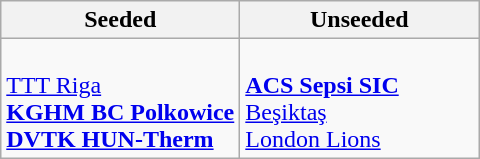<table class="wikitable">
<tr>
<th width=50%>Seeded</th>
<th width=50%>Unseeded</th>
</tr>
<tr>
<td><br> <a href='#'>TTT Riga</a><br>
 <strong><a href='#'>KGHM BC Polkowice</a></strong><br>
 <strong><a href='#'>DVTK HUN-Therm</a></strong><br></td>
<td><br> <strong><a href='#'>ACS Sepsi SIC</a></strong><br>
 <a href='#'>Beşiktaş</a><br>
 <a href='#'>London Lions</a><br></td>
</tr>
</table>
